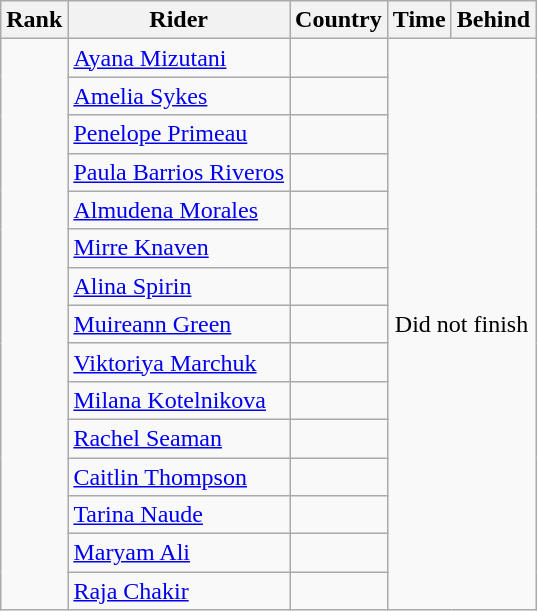<table class="wikitable sortable" style="text-align: center"">
<tr>
<th>Rank</th>
<th>Rider</th>
<th>Country</th>
<th>Time</th>
<th>Behind</th>
</tr>
<tr>
<td rowspan=15></td>
<td align="left"><a href='#'>Ayana Mizutani</a></td>
<td align="left"></td>
<td rowspan=15 colspan=2>Did not finish</td>
</tr>
<tr>
<td align="left"><a href='#'>Amelia Sykes</a></td>
<td align="left"></td>
</tr>
<tr>
<td align="left"><a href='#'>Penelope Primeau</a></td>
<td align="left"></td>
</tr>
<tr>
<td align="left"><a href='#'>Paula Barrios Riveros</a></td>
<td align="left"></td>
</tr>
<tr>
<td align="left"><a href='#'>Almudena Morales</a></td>
<td align="left"></td>
</tr>
<tr>
<td align="left"><a href='#'>Mirre Knaven</a></td>
<td align="left"></td>
</tr>
<tr>
<td align="left"><a href='#'>Alina Spirin</a></td>
<td align="left"></td>
</tr>
<tr>
<td align="left"><a href='#'>Muireann Green</a></td>
<td align="left"></td>
</tr>
<tr>
<td align="left"><a href='#'>Viktoriya Marchuk</a></td>
<td align="left"></td>
</tr>
<tr>
<td align="left"><a href='#'>Milana Kotelnikova</a></td>
<td align="left"></td>
</tr>
<tr>
<td align="left"><a href='#'>Rachel Seaman</a></td>
<td align="left"></td>
</tr>
<tr>
<td align="left"><a href='#'>Caitlin Thompson</a></td>
<td align="left"></td>
</tr>
<tr>
<td align="left"><a href='#'>Tarina Naude</a></td>
<td align="left"></td>
</tr>
<tr>
<td align="left"><a href='#'>Maryam Ali</a></td>
<td align="left"></td>
</tr>
<tr>
<td align="left"><a href='#'>Raja Chakir</a></td>
<td align="left"></td>
</tr>
</table>
